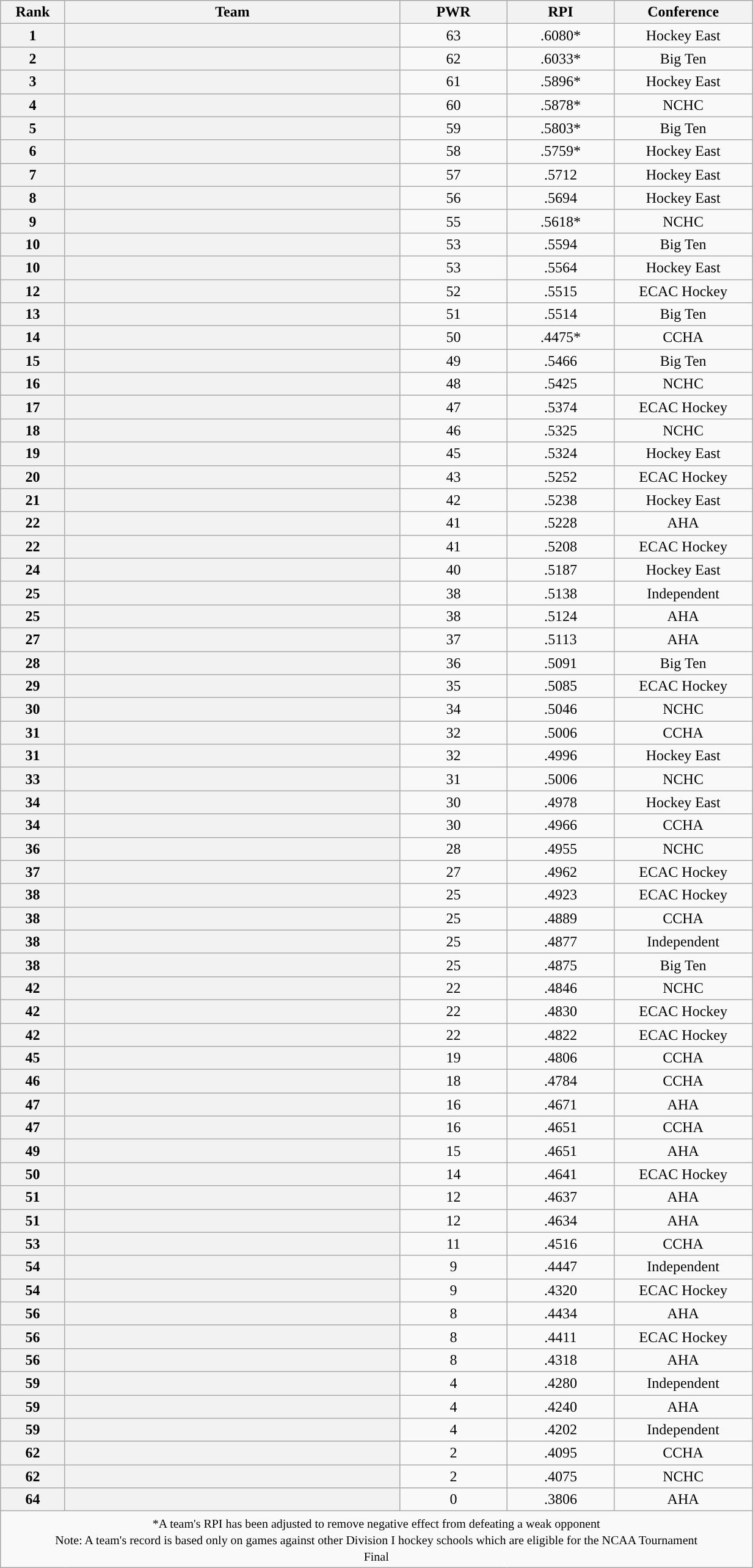<table class="wikitable sortable" style="text-align: center;" width=65%>
<tr>
<th ! width="4%">Rank</th>
<th ! width="25%">Team</th>
<th ! width="8%">PWR</th>
<th ! width="8%">RPI</th>
<th ! width="10%">Conference</th>
</tr>
<tr>
<th>1</th>
<th align=center><strong><a href='#'></a></strong></th>
<td>63</td>
<td>.6080*</td>
<td>Hockey East</td>
</tr>
<tr>
<th>2</th>
<th align=center><strong><a href='#'></a></strong></th>
<td>62</td>
<td>.6033*</td>
<td>Big Ten</td>
</tr>
<tr>
<th>3</th>
<th align=center><strong><a href='#'></a></strong></th>
<td>61</td>
<td>.5896*</td>
<td>Hockey East</td>
</tr>
<tr>
<th>4</th>
<th align=center><strong><a href='#'></a></strong></th>
<td>60</td>
<td>.5878*</td>
<td>NCHC</td>
</tr>
<tr>
<th>5</th>
<th align=center><strong><a href='#'></a></strong></th>
<td>59</td>
<td>.5803*</td>
<td>Big Ten</td>
</tr>
<tr>
<th>6</th>
<th align=center><strong><a href='#'></a></strong></th>
<td>58</td>
<td>.5759*</td>
<td>Hockey East</td>
</tr>
<tr>
<th>7</th>
<th align=center><strong><a href='#'></a></strong></th>
<td>57</td>
<td>.5712</td>
<td>Hockey East</td>
</tr>
<tr>
<th>8</th>
<th align=center><strong><a href='#'></a></strong></th>
<td>56</td>
<td>.5694</td>
<td>Hockey East</td>
</tr>
<tr>
<th>9</th>
<th align=center><strong><a href='#'></a></strong></th>
<td>55</td>
<td>.5618*</td>
<td>NCHC</td>
</tr>
<tr>
<th>10</th>
<th align=center><strong><a href='#'></a></strong></th>
<td>53</td>
<td>.5594</td>
<td>Big Ten</td>
</tr>
<tr>
<th>10</th>
<th align=center><strong><a href='#'></a></strong></th>
<td>53</td>
<td>.5564</td>
<td>Hockey East</td>
</tr>
<tr>
<th>12</th>
<th align=center><strong><a href='#'></a></strong></th>
<td>52</td>
<td>.5515</td>
<td>ECAC Hockey</td>
</tr>
<tr>
<th>13</th>
<th align=center><strong><a href='#'></a></strong></th>
<td>51</td>
<td>.5514</td>
<td>Big Ten</td>
</tr>
<tr>
<th>14</th>
<th align=center><strong><a href='#'></a></strong></th>
<td>50</td>
<td>.4475*</td>
<td>CCHA</td>
</tr>
<tr>
<th>15</th>
<th align=center><strong><a href='#'></a></strong></th>
<td>49</td>
<td>.5466</td>
<td>Big Ten</td>
</tr>
<tr>
<th>16</th>
<th align=center><strong><a href='#'></a></strong></th>
<td>48</td>
<td>.5425</td>
<td>NCHC</td>
</tr>
<tr>
<th>17</th>
<th align=center><strong><a href='#'></a></strong></th>
<td>47</td>
<td>.5374</td>
<td>ECAC Hockey</td>
</tr>
<tr>
<th>18</th>
<th align=center><strong></strong></th>
<td>46</td>
<td>.5325</td>
<td>NCHC</td>
</tr>
<tr>
<th>19</th>
<th align=center><strong><a href='#'></a></strong></th>
<td>45</td>
<td>.5324</td>
<td>Hockey East</td>
</tr>
<tr>
<th>20</th>
<th align=center><strong><a href='#'></a></strong></th>
<td>43</td>
<td>.5252</td>
<td>ECAC Hockey</td>
</tr>
<tr>
<th>21</th>
<th align=center><strong><a href='#'></a></strong></th>
<td>42</td>
<td>.5238</td>
<td>Hockey East</td>
</tr>
<tr>
<th>22</th>
<th align=center><strong><a href='#'></a></strong></th>
<td>41</td>
<td>.5228</td>
<td>AHA</td>
</tr>
<tr>
<th>22</th>
<th align=center><strong><a href='#'></a></strong></th>
<td>41</td>
<td>.5208</td>
<td>ECAC Hockey</td>
</tr>
<tr>
<th>24</th>
<th align=center><strong><a href='#'></a></strong></th>
<td>40</td>
<td>.5187</td>
<td>Hockey East</td>
</tr>
<tr>
<th>25</th>
<th align=center><strong><a href='#'></a></strong></th>
<td>38</td>
<td>.5138</td>
<td>Independent</td>
</tr>
<tr>
<th>25</th>
<th align=center><strong><a href='#'></a></strong></th>
<td>38</td>
<td>.5124</td>
<td>AHA</td>
</tr>
<tr>
<th>27</th>
<th align=center><strong><a href='#'></a></strong></th>
<td>37</td>
<td>.5113</td>
<td>AHA</td>
</tr>
<tr>
<th>28</th>
<th align=center><strong><a href='#'></a></strong></th>
<td>36</td>
<td>.5091</td>
<td>Big Ten</td>
</tr>
<tr>
<th>29</th>
<th align=center><strong><a href='#'></a></strong></th>
<td>35</td>
<td>.5085</td>
<td>ECAC Hockey</td>
</tr>
<tr>
<th>30</th>
<th align=center><strong><a href='#'></a></strong></th>
<td>34</td>
<td>.5046</td>
<td>NCHC</td>
</tr>
<tr>
<th>31</th>
<th align=center><strong><a href='#'></a></strong></th>
<td>32</td>
<td>.5006</td>
<td>CCHA</td>
</tr>
<tr>
<th>31</th>
<th align=center><strong><a href='#'></a></strong></th>
<td>32</td>
<td>.4996</td>
<td>Hockey East</td>
</tr>
<tr>
<th>33</th>
<th align=center><strong><a href='#'></a></strong></th>
<td>31</td>
<td>.5006</td>
<td>NCHC</td>
</tr>
<tr>
<th>34</th>
<th align=center><strong><a href='#'></a></strong></th>
<td>30</td>
<td>.4978</td>
<td>Hockey East</td>
</tr>
<tr>
<th>34</th>
<th align=center><strong><a href='#'></a></strong></th>
<td>30</td>
<td>.4966</td>
<td>CCHA</td>
</tr>
<tr>
<th>36</th>
<th align=center><strong><a href='#'></a></strong></th>
<td>28</td>
<td>.4955</td>
<td>NCHC</td>
</tr>
<tr>
<th>37</th>
<th align=center><strong><a href='#'></a></strong></th>
<td>27</td>
<td>.4962</td>
<td>ECAC Hockey</td>
</tr>
<tr>
<th>38</th>
<th align=center><strong><a href='#'></a></strong></th>
<td>25</td>
<td>.4923</td>
<td>ECAC Hockey</td>
</tr>
<tr>
<th>38</th>
<th align=center><strong><a href='#'></a></strong></th>
<td>25</td>
<td>.4889</td>
<td>CCHA</td>
</tr>
<tr>
<th>38</th>
<th align=center><strong><a href='#'></a></strong></th>
<td>25</td>
<td>.4877</td>
<td>Independent</td>
</tr>
<tr>
<th>38</th>
<th align=center><strong><a href='#'></a></strong></th>
<td>25</td>
<td>.4875</td>
<td>Big Ten</td>
</tr>
<tr>
<th>42</th>
<th align=center><strong><a href='#'></a></strong></th>
<td>22</td>
<td>.4846</td>
<td>NCHC</td>
</tr>
<tr>
<th>42</th>
<th align=center><strong><a href='#'></a></strong></th>
<td>22</td>
<td>.4830</td>
<td>ECAC Hockey</td>
</tr>
<tr>
<th>42</th>
<th align=center><strong><a href='#'></a></strong></th>
<td>22</td>
<td>.4822</td>
<td>ECAC Hockey</td>
</tr>
<tr>
<th>45</th>
<th align=center><strong><a href='#'></a></strong></th>
<td>19</td>
<td>.4806</td>
<td>CCHA</td>
</tr>
<tr>
<th>46</th>
<th align=center><strong><a href='#'></a></strong></th>
<td>18</td>
<td>.4784</td>
<td>CCHA</td>
</tr>
<tr>
<th>47</th>
<th align=center><strong><a href='#'></a></strong></th>
<td>16</td>
<td>.4671</td>
<td>AHA</td>
</tr>
<tr>
<th>47</th>
<th align=center><strong><a href='#'></a></strong></th>
<td>16</td>
<td>.4651</td>
<td>CCHA</td>
</tr>
<tr>
<th>49</th>
<th align=center><strong><a href='#'></a></strong></th>
<td>15</td>
<td>.4651</td>
<td>AHA</td>
</tr>
<tr>
<th>50</th>
<th align=center><strong><a href='#'></a></strong></th>
<td>14</td>
<td>.4641</td>
<td>ECAC Hockey</td>
</tr>
<tr>
<th>51</th>
<th align=center><strong><a href='#'></a></strong></th>
<td>12</td>
<td>.4637</td>
<td>AHA</td>
</tr>
<tr>
<th>51</th>
<th align=center><strong><a href='#'></a></strong></th>
<td>12</td>
<td>.4634</td>
<td>AHA</td>
</tr>
<tr>
<th>53</th>
<th align=center><strong><a href='#'></a></strong></th>
<td>11</td>
<td>.4516</td>
<td>CCHA</td>
</tr>
<tr>
<th>54</th>
<th align=center><strong><a href='#'></a></strong></th>
<td>9</td>
<td>.4447</td>
<td>Independent</td>
</tr>
<tr>
<th>54</th>
<th align=center><strong><a href='#'></a></strong></th>
<td>9</td>
<td>.4320</td>
<td>ECAC Hockey</td>
</tr>
<tr>
<th>56</th>
<th align=center><strong><a href='#'></a></strong></th>
<td>8</td>
<td>.4434</td>
<td>AHA</td>
</tr>
<tr>
<th>56</th>
<th align=center><strong><a href='#'></a></strong></th>
<td>8</td>
<td>.4411</td>
<td>ECAC Hockey</td>
</tr>
<tr>
<th>56</th>
<th align=center><strong><a href='#'></a></strong></th>
<td>8</td>
<td>.4318</td>
<td>AHA</td>
</tr>
<tr>
<th>59</th>
<th align=center><strong><a href='#'></a></strong></th>
<td>4</td>
<td>.4280</td>
<td>Independent</td>
</tr>
<tr>
<th>59</th>
<th align=center><strong></strong></th>
<td>4</td>
<td>.4240</td>
<td>AHA</td>
</tr>
<tr>
<th>59</th>
<th align=center><strong><a href='#'></a></strong></th>
<td>4</td>
<td>.4202</td>
<td>Independent</td>
</tr>
<tr>
<th>62</th>
<th align=center><strong><a href='#'></a></strong></th>
<td>2</td>
<td>.4095</td>
<td>CCHA</td>
</tr>
<tr>
<th>62</th>
<th align=center><strong><a href='#'></a></strong></th>
<td>2</td>
<td>.4075</td>
<td>NCHC</td>
</tr>
<tr>
<th>64</th>
<th align=center><strong><a href='#'></a></strong></th>
<td>0</td>
<td>.3806</td>
<td>AHA</td>
</tr>
<tr class="sortbottom">
<td colspan=5 style="text-align:center;"><small> *A team's RPI has been adjusted to remove negative effect from defeating a weak opponent <br> Note: A team's record is based only on games against other Division I hockey schools which are eligible for the NCAA Tournament<br>Final</small></td>
</tr>
</table>
